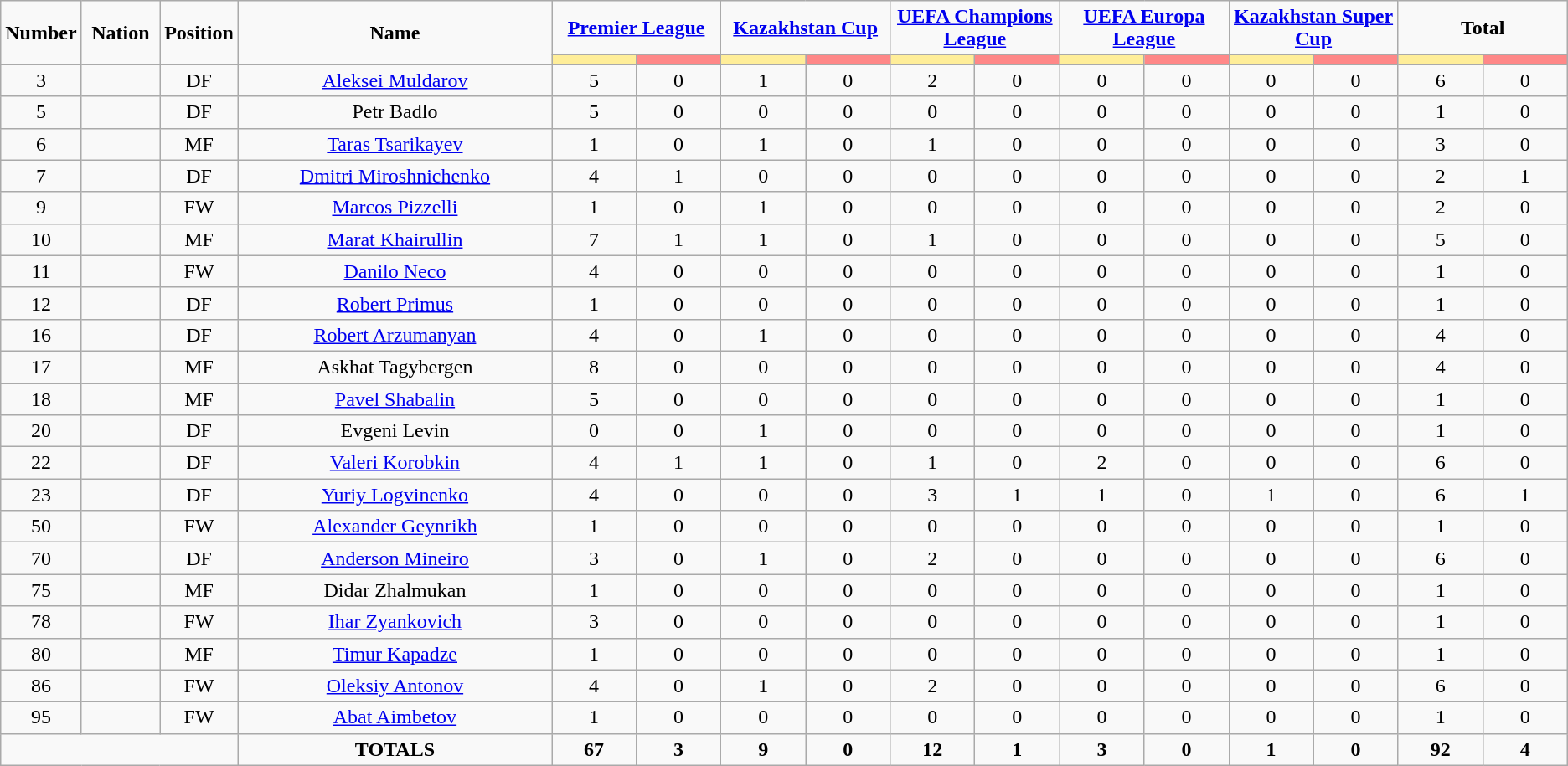<table class="wikitable" style="text-align:center;">
<tr>
<td rowspan="2"  style="width:5%; text-align:center;"><strong>Number</strong></td>
<td rowspan="2"  style="width:5%; text-align:center;"><strong>Nation</strong></td>
<td rowspan="2"  style="width:5%; text-align:center;"><strong>Position</strong></td>
<td rowspan="2"  style="width:20%; text-align:center;"><strong>Name</strong></td>
<td colspan="2" style="text-align:center;"><strong><a href='#'>Premier League</a></strong></td>
<td colspan="2" style="text-align:center;"><strong><a href='#'>Kazakhstan Cup</a></strong></td>
<td colspan="2" style="text-align:center;"><strong><a href='#'>UEFA Champions League</a></strong></td>
<td colspan="2" style="text-align:center;"><strong><a href='#'>UEFA Europa League</a></strong></td>
<td colspan="2" style="text-align:center;"><strong><a href='#'>Kazakhstan Super Cup</a></strong></td>
<td colspan="2" style="text-align:center;"><strong>Total</strong></td>
</tr>
<tr>
<th style="width:60px; background:#fe9;"></th>
<th style="width:60px; background:#ff8888;"></th>
<th style="width:60px; background:#fe9;"></th>
<th style="width:60px; background:#ff8888;"></th>
<th style="width:60px; background:#fe9;"></th>
<th style="width:60px; background:#ff8888;"></th>
<th style="width:60px; background:#fe9;"></th>
<th style="width:60px; background:#ff8888;"></th>
<th style="width:60px; background:#fe9;"></th>
<th style="width:60px; background:#ff8888;"></th>
<th style="width:60px; background:#fe9;"></th>
<th style="width:60px; background:#ff8888;"></th>
</tr>
<tr>
<td>3</td>
<td></td>
<td>DF</td>
<td><a href='#'>Aleksei Muldarov</a></td>
<td>5</td>
<td>0</td>
<td>1</td>
<td>0</td>
<td>2</td>
<td>0</td>
<td>0</td>
<td>0</td>
<td>0</td>
<td>0</td>
<td>6</td>
<td>0</td>
</tr>
<tr>
<td>5</td>
<td></td>
<td>DF</td>
<td>Petr Badlo</td>
<td>5</td>
<td>0</td>
<td>0</td>
<td>0</td>
<td>0</td>
<td>0</td>
<td>0</td>
<td>0</td>
<td>0</td>
<td>0</td>
<td>1</td>
<td>0</td>
</tr>
<tr>
<td>6</td>
<td></td>
<td>MF</td>
<td><a href='#'>Taras Tsarikayev</a></td>
<td>1</td>
<td>0</td>
<td>1</td>
<td>0</td>
<td>1</td>
<td>0</td>
<td>0</td>
<td>0</td>
<td>0</td>
<td>0</td>
<td>3</td>
<td>0</td>
</tr>
<tr>
<td>7</td>
<td></td>
<td>DF</td>
<td><a href='#'>Dmitri Miroshnichenko</a></td>
<td>4</td>
<td>1</td>
<td>0</td>
<td>0</td>
<td>0</td>
<td>0</td>
<td>0</td>
<td>0</td>
<td>0</td>
<td>0</td>
<td>2</td>
<td>1</td>
</tr>
<tr>
<td>9</td>
<td></td>
<td>FW</td>
<td><a href='#'>Marcos Pizzelli</a></td>
<td>1</td>
<td>0</td>
<td>1</td>
<td>0</td>
<td>0</td>
<td>0</td>
<td>0</td>
<td>0</td>
<td>0</td>
<td>0</td>
<td>2</td>
<td>0</td>
</tr>
<tr>
<td>10</td>
<td></td>
<td>MF</td>
<td><a href='#'>Marat Khairullin</a></td>
<td>7</td>
<td>1</td>
<td>1</td>
<td>0</td>
<td>1</td>
<td>0</td>
<td>0</td>
<td>0</td>
<td>0</td>
<td>0</td>
<td>5</td>
<td>0</td>
</tr>
<tr>
<td>11</td>
<td></td>
<td>FW</td>
<td><a href='#'>Danilo Neco</a></td>
<td>4</td>
<td>0</td>
<td>0</td>
<td>0</td>
<td>0</td>
<td>0</td>
<td>0</td>
<td>0</td>
<td>0</td>
<td>0</td>
<td>1</td>
<td>0</td>
</tr>
<tr>
<td>12</td>
<td></td>
<td>DF</td>
<td><a href='#'>Robert Primus</a></td>
<td>1</td>
<td>0</td>
<td>0</td>
<td>0</td>
<td>0</td>
<td>0</td>
<td>0</td>
<td>0</td>
<td>0</td>
<td>0</td>
<td>1</td>
<td>0</td>
</tr>
<tr>
<td>16</td>
<td></td>
<td>DF</td>
<td><a href='#'>Robert Arzumanyan</a></td>
<td>4</td>
<td>0</td>
<td>1</td>
<td>0</td>
<td>0</td>
<td>0</td>
<td>0</td>
<td>0</td>
<td>0</td>
<td>0</td>
<td>4</td>
<td>0</td>
</tr>
<tr>
<td>17</td>
<td></td>
<td>MF</td>
<td>Askhat Tagybergen</td>
<td>8</td>
<td>0</td>
<td>0</td>
<td>0</td>
<td>0</td>
<td>0</td>
<td>0</td>
<td>0</td>
<td>0</td>
<td>0</td>
<td>4</td>
<td>0</td>
</tr>
<tr>
<td>18</td>
<td></td>
<td>MF</td>
<td><a href='#'>Pavel Shabalin</a></td>
<td>5</td>
<td>0</td>
<td>0</td>
<td>0</td>
<td>0</td>
<td>0</td>
<td>0</td>
<td>0</td>
<td>0</td>
<td>0</td>
<td>1</td>
<td>0</td>
</tr>
<tr>
<td>20</td>
<td></td>
<td>DF</td>
<td>Evgeni Levin</td>
<td>0</td>
<td>0</td>
<td>1</td>
<td>0</td>
<td>0</td>
<td>0</td>
<td>0</td>
<td>0</td>
<td>0</td>
<td>0</td>
<td>1</td>
<td>0</td>
</tr>
<tr>
<td>22</td>
<td></td>
<td>DF</td>
<td><a href='#'>Valeri Korobkin</a></td>
<td>4</td>
<td>1</td>
<td>1</td>
<td>0</td>
<td>1</td>
<td>0</td>
<td>2</td>
<td>0</td>
<td>0</td>
<td>0</td>
<td>6</td>
<td>0</td>
</tr>
<tr>
<td>23</td>
<td></td>
<td>DF</td>
<td><a href='#'>Yuriy Logvinenko</a></td>
<td>4</td>
<td>0</td>
<td>0</td>
<td>0</td>
<td>3</td>
<td>1</td>
<td>1</td>
<td>0</td>
<td>1</td>
<td>0</td>
<td>6</td>
<td>1</td>
</tr>
<tr>
<td>50</td>
<td></td>
<td>FW</td>
<td><a href='#'>Alexander Geynrikh</a></td>
<td>1</td>
<td>0</td>
<td>0</td>
<td>0</td>
<td>0</td>
<td>0</td>
<td>0</td>
<td>0</td>
<td>0</td>
<td>0</td>
<td>1</td>
<td>0</td>
</tr>
<tr>
<td>70</td>
<td></td>
<td>DF</td>
<td><a href='#'>Anderson Mineiro</a></td>
<td>3</td>
<td>0</td>
<td>1</td>
<td>0</td>
<td>2</td>
<td>0</td>
<td>0</td>
<td>0</td>
<td>0</td>
<td>0</td>
<td>6</td>
<td>0</td>
</tr>
<tr>
<td>75</td>
<td></td>
<td>MF</td>
<td>Didar Zhalmukan</td>
<td>1</td>
<td>0</td>
<td>0</td>
<td>0</td>
<td>0</td>
<td>0</td>
<td>0</td>
<td>0</td>
<td>0</td>
<td>0</td>
<td>1</td>
<td>0</td>
</tr>
<tr>
<td>78</td>
<td></td>
<td>FW</td>
<td><a href='#'>Ihar Zyankovich</a></td>
<td>3</td>
<td>0</td>
<td>0</td>
<td>0</td>
<td>0</td>
<td>0</td>
<td>0</td>
<td>0</td>
<td>0</td>
<td>0</td>
<td>1</td>
<td>0</td>
</tr>
<tr>
<td>80</td>
<td></td>
<td>MF</td>
<td><a href='#'>Timur Kapadze</a></td>
<td>1</td>
<td>0</td>
<td>0</td>
<td>0</td>
<td>0</td>
<td>0</td>
<td>0</td>
<td>0</td>
<td>0</td>
<td>0</td>
<td>1</td>
<td>0</td>
</tr>
<tr>
<td>86</td>
<td></td>
<td>FW</td>
<td><a href='#'>Oleksiy Antonov</a></td>
<td>4</td>
<td>0</td>
<td>1</td>
<td>0</td>
<td>2</td>
<td>0</td>
<td>0</td>
<td>0</td>
<td>0</td>
<td>0</td>
<td>6</td>
<td>0</td>
</tr>
<tr>
<td>95</td>
<td></td>
<td>FW</td>
<td><a href='#'>Abat Aimbetov</a></td>
<td>1</td>
<td>0</td>
<td>0</td>
<td>0</td>
<td>0</td>
<td>0</td>
<td>0</td>
<td>0</td>
<td>0</td>
<td>0</td>
<td>1</td>
<td>0</td>
</tr>
<tr>
<td colspan="3"></td>
<td><strong>TOTALS</strong></td>
<td><strong>67</strong></td>
<td><strong>3</strong></td>
<td><strong>9</strong></td>
<td><strong>0</strong></td>
<td><strong>12</strong></td>
<td><strong>1</strong></td>
<td><strong>3</strong></td>
<td><strong>0</strong></td>
<td><strong>1</strong></td>
<td><strong>0</strong></td>
<td><strong>92</strong></td>
<td><strong>4</strong></td>
</tr>
</table>
